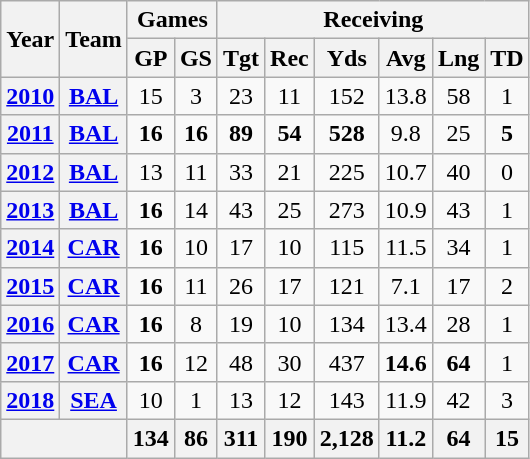<table class="wikitable" style="text-align:center">
<tr>
<th rowspan="2">Year</th>
<th rowspan="2">Team</th>
<th colspan="2">Games</th>
<th colspan="6">Receiving</th>
</tr>
<tr>
<th>GP</th>
<th>GS</th>
<th>Tgt</th>
<th>Rec</th>
<th>Yds</th>
<th>Avg</th>
<th>Lng</th>
<th>TD</th>
</tr>
<tr>
<th><a href='#'>2010</a></th>
<th><a href='#'>BAL</a></th>
<td>15</td>
<td>3</td>
<td>23</td>
<td>11</td>
<td>152</td>
<td>13.8</td>
<td>58</td>
<td>1</td>
</tr>
<tr>
<th><a href='#'>2011</a></th>
<th><a href='#'>BAL</a></th>
<td><strong>16</strong></td>
<td><strong>16</strong></td>
<td><strong>89</strong></td>
<td><strong>54</strong></td>
<td><strong>528</strong></td>
<td>9.8</td>
<td>25</td>
<td><strong>5</strong></td>
</tr>
<tr>
<th><a href='#'>2012</a></th>
<th><a href='#'>BAL</a></th>
<td>13</td>
<td>11</td>
<td>33</td>
<td>21</td>
<td>225</td>
<td>10.7</td>
<td>40</td>
<td>0</td>
</tr>
<tr>
<th><a href='#'>2013</a></th>
<th><a href='#'>BAL</a></th>
<td><strong>16</strong></td>
<td>14</td>
<td>43</td>
<td>25</td>
<td>273</td>
<td>10.9</td>
<td>43</td>
<td>1</td>
</tr>
<tr>
<th><a href='#'>2014</a></th>
<th><a href='#'>CAR</a></th>
<td><strong>16</strong></td>
<td>10</td>
<td>17</td>
<td>10</td>
<td>115</td>
<td>11.5</td>
<td>34</td>
<td>1</td>
</tr>
<tr>
<th><a href='#'>2015</a></th>
<th><a href='#'>CAR</a></th>
<td><strong>16</strong></td>
<td>11</td>
<td>26</td>
<td>17</td>
<td>121</td>
<td>7.1</td>
<td>17</td>
<td>2</td>
</tr>
<tr>
<th><a href='#'>2016</a></th>
<th><a href='#'>CAR</a></th>
<td><strong>16</strong></td>
<td>8</td>
<td>19</td>
<td>10</td>
<td>134</td>
<td>13.4</td>
<td>28</td>
<td>1</td>
</tr>
<tr>
<th><a href='#'>2017</a></th>
<th><a href='#'>CAR</a></th>
<td><strong>16</strong></td>
<td>12</td>
<td>48</td>
<td>30</td>
<td>437</td>
<td><strong>14.6</strong></td>
<td><strong>64</strong></td>
<td>1</td>
</tr>
<tr>
<th><a href='#'>2018</a></th>
<th><a href='#'>SEA</a></th>
<td>10</td>
<td>1</td>
<td>13</td>
<td>12</td>
<td>143</td>
<td>11.9</td>
<td>42</td>
<td>3</td>
</tr>
<tr>
<th colspan="2"></th>
<th>134</th>
<th>86</th>
<th>311</th>
<th>190</th>
<th>2,128</th>
<th>11.2</th>
<th>64</th>
<th>15</th>
</tr>
</table>
